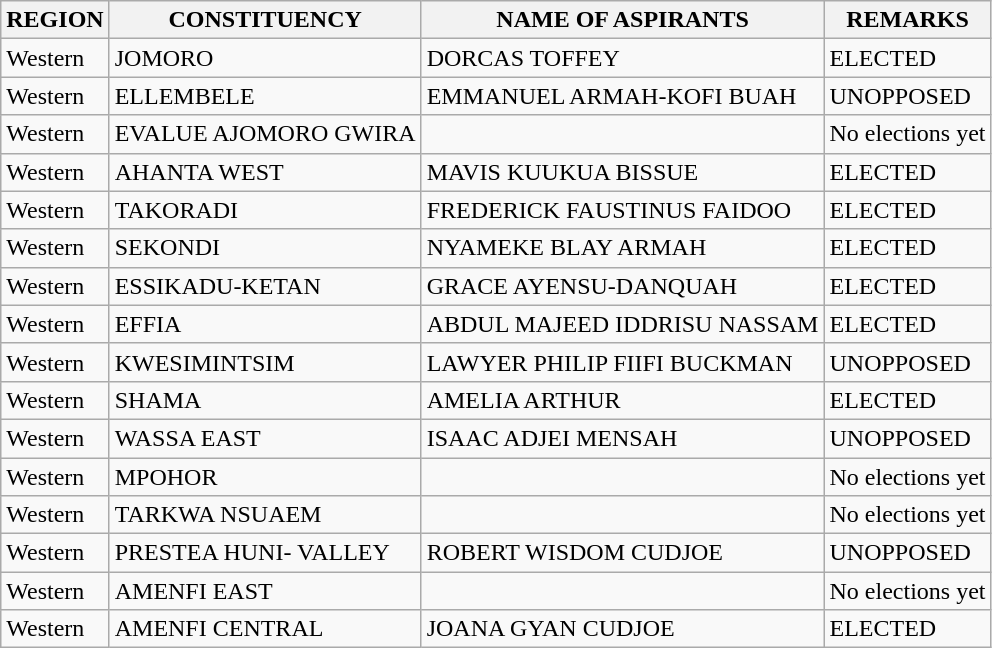<table class="wikitable">
<tr>
<th>REGION</th>
<th>CONSTITUENCY</th>
<th>NAME OF ASPIRANTS</th>
<th>REMARKS</th>
</tr>
<tr>
<td>Western</td>
<td>JOMORO</td>
<td>DORCAS TOFFEY</td>
<td>ELECTED</td>
</tr>
<tr>
<td>Western</td>
<td>ELLEMBELE</td>
<td>EMMANUEL ARMAH-KOFI BUAH</td>
<td>UNOPPOSED</td>
</tr>
<tr>
<td>Western</td>
<td>EVALUE AJOMORO GWIRA</td>
<td></td>
<td>No elections yet</td>
</tr>
<tr>
<td>Western</td>
<td>AHANTA WEST</td>
<td>MAVIS KUUKUA BISSUE</td>
<td>ELECTED</td>
</tr>
<tr>
<td>Western</td>
<td>TAKORADI</td>
<td>FREDERICK FAUSTINUS FAIDOO</td>
<td>ELECTED</td>
</tr>
<tr>
<td>Western</td>
<td>SEKONDI</td>
<td>NYAMEKE BLAY ARMAH</td>
<td>ELECTED</td>
</tr>
<tr>
<td>Western</td>
<td>ESSIKADU-KETAN</td>
<td>GRACE AYENSU-DANQUAH</td>
<td>ELECTED</td>
</tr>
<tr>
<td>Western</td>
<td>EFFIA</td>
<td>ABDUL MAJEED IDDRISU NASSAM</td>
<td>ELECTED</td>
</tr>
<tr>
<td>Western</td>
<td>KWESIMINTSIM</td>
<td>LAWYER PHILIP FIIFI BUCKMAN</td>
<td>UNOPPOSED</td>
</tr>
<tr>
<td>Western</td>
<td>SHAMA</td>
<td>AMELIA ARTHUR</td>
<td>ELECTED</td>
</tr>
<tr>
<td>Western</td>
<td>WASSA EAST</td>
<td>ISAAC ADJEI MENSAH</td>
<td>UNOPPOSED</td>
</tr>
<tr>
<td>Western</td>
<td>MPOHOR</td>
<td></td>
<td>No elections yet</td>
</tr>
<tr>
<td>Western</td>
<td>TARKWA NSUAEM</td>
<td></td>
<td>No elections yet</td>
</tr>
<tr>
<td>Western</td>
<td>PRESTEA HUNI- VALLEY</td>
<td>ROBERT WISDOM CUDJOE</td>
<td>UNOPPOSED</td>
</tr>
<tr>
<td>Western</td>
<td>AMENFI EAST</td>
<td></td>
<td>No elections yet</td>
</tr>
<tr>
<td>Western</td>
<td>AMENFI CENTRAL</td>
<td>JOANA GYAN CUDJOE</td>
<td>ELECTED</td>
</tr>
</table>
